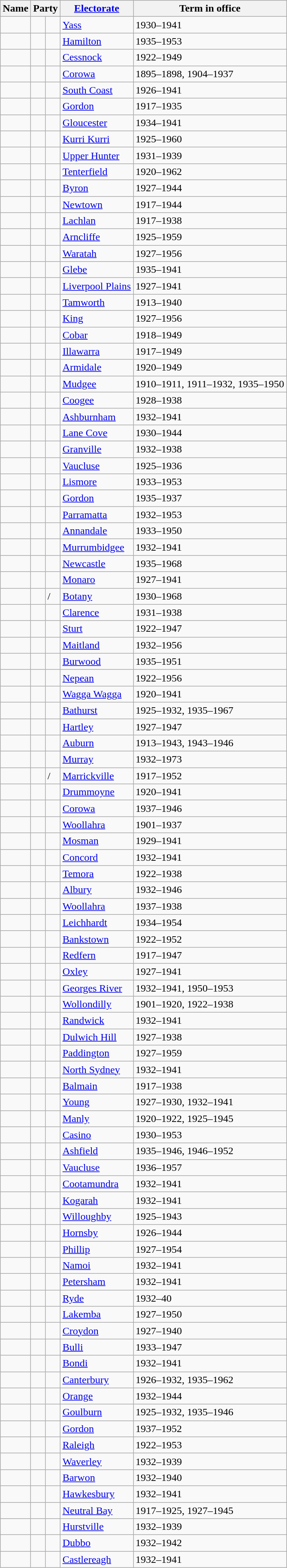<table class="wikitable sortable">
<tr>
<th>Name</th>
<th colspan=2>Party</th>
<th><a href='#'>Electorate</a></th>
<th>Term in office</th>
</tr>
<tr>
<td></td>
<td> </td>
<td></td>
<td><a href='#'>Yass</a></td>
<td>1930–1941</td>
</tr>
<tr>
<td></td>
<td> </td>
<td></td>
<td><a href='#'>Hamilton</a></td>
<td>1935–1953</td>
</tr>
<tr>
<td></td>
<td> </td>
<td></td>
<td><a href='#'>Cessnock</a></td>
<td>1922–1949</td>
</tr>
<tr>
<td></td>
<td> </td>
<td></td>
<td><a href='#'>Corowa</a></td>
<td>1895–1898, 1904–1937</td>
</tr>
<tr>
<td></td>
<td> </td>
<td></td>
<td><a href='#'>South Coast</a></td>
<td>1926–1941</td>
</tr>
<tr>
<td></td>
<td> </td>
<td></td>
<td><a href='#'>Gordon</a></td>
<td>1917–1935</td>
</tr>
<tr>
<td></td>
<td> </td>
<td></td>
<td><a href='#'>Gloucester</a></td>
<td>1934–1941</td>
</tr>
<tr>
<td></td>
<td> </td>
<td></td>
<td><a href='#'>Kurri Kurri</a></td>
<td>1925–1960</td>
</tr>
<tr>
<td></td>
<td> </td>
<td></td>
<td><a href='#'>Upper Hunter</a></td>
<td>1931–1939</td>
</tr>
<tr>
<td></td>
<td> </td>
<td></td>
<td><a href='#'>Tenterfield</a></td>
<td>1920–1962</td>
</tr>
<tr>
<td></td>
<td> </td>
<td></td>
<td><a href='#'>Byron</a></td>
<td>1927–1944</td>
</tr>
<tr>
<td></td>
<td> </td>
<td></td>
<td><a href='#'>Newtown</a></td>
<td>1917–1944</td>
</tr>
<tr>
<td></td>
<td> </td>
<td></td>
<td><a href='#'>Lachlan</a></td>
<td>1917–1938</td>
</tr>
<tr>
<td></td>
<td> </td>
<td></td>
<td><a href='#'>Arncliffe</a></td>
<td>1925–1959</td>
</tr>
<tr>
<td></td>
<td> </td>
<td></td>
<td><a href='#'>Waratah</a></td>
<td>1927–1956</td>
</tr>
<tr>
<td></td>
<td> </td>
<td></td>
<td><a href='#'>Glebe</a></td>
<td>1935–1941</td>
</tr>
<tr>
<td></td>
<td> </td>
<td></td>
<td><a href='#'>Liverpool Plains</a></td>
<td>1927–1941</td>
</tr>
<tr>
<td></td>
<td> </td>
<td></td>
<td><a href='#'>Tamworth</a></td>
<td>1913–1940</td>
</tr>
<tr>
<td></td>
<td> </td>
<td></td>
<td><a href='#'>King</a></td>
<td>1927–1956</td>
</tr>
<tr>
<td></td>
<td> </td>
<td></td>
<td><a href='#'>Cobar</a></td>
<td>1918–1949</td>
</tr>
<tr>
<td></td>
<td> </td>
<td></td>
<td><a href='#'>Illawarra</a></td>
<td>1917–1949</td>
</tr>
<tr>
<td></td>
<td> </td>
<td></td>
<td><a href='#'>Armidale</a></td>
<td>1920–1949</td>
</tr>
<tr>
<td></td>
<td> </td>
<td></td>
<td><a href='#'>Mudgee</a></td>
<td>1910–1911, 1911–1932, 1935–1950</td>
</tr>
<tr>
<td></td>
<td> </td>
<td></td>
<td><a href='#'>Coogee</a></td>
<td>1928–1938</td>
</tr>
<tr>
<td></td>
<td> </td>
<td></td>
<td><a href='#'>Ashburnham</a></td>
<td>1932–1941</td>
</tr>
<tr>
<td></td>
<td> </td>
<td></td>
<td><a href='#'>Lane Cove</a></td>
<td>1930–1944</td>
</tr>
<tr>
<td></td>
<td> </td>
<td></td>
<td><a href='#'>Granville</a></td>
<td>1932–1938</td>
</tr>
<tr>
<td></td>
<td> </td>
<td></td>
<td><a href='#'>Vaucluse</a></td>
<td>1925–1936</td>
</tr>
<tr>
<td></td>
<td> </td>
<td></td>
<td><a href='#'>Lismore</a></td>
<td>1933–1953</td>
</tr>
<tr>
<td></td>
<td> </td>
<td></td>
<td><a href='#'>Gordon</a></td>
<td>1935–1937</td>
</tr>
<tr>
<td></td>
<td> </td>
<td></td>
<td><a href='#'>Parramatta</a></td>
<td>1932–1953</td>
</tr>
<tr>
<td></td>
<td> </td>
<td></td>
<td><a href='#'>Annandale</a></td>
<td>1933–1950</td>
</tr>
<tr>
<td></td>
<td> </td>
<td></td>
<td><a href='#'>Murrumbidgee</a></td>
<td>1932–1941</td>
</tr>
<tr>
<td></td>
<td> </td>
<td></td>
<td><a href='#'>Newcastle</a></td>
<td>1935–1968</td>
</tr>
<tr>
<td></td>
<td> </td>
<td></td>
<td><a href='#'>Monaro</a></td>
<td>1927–1941</td>
</tr>
<tr>
<td></td>
<td> </td>
<td>/</td>
<td><a href='#'>Botany</a></td>
<td>1930–1968</td>
</tr>
<tr>
<td></td>
<td> </td>
<td></td>
<td><a href='#'>Clarence</a></td>
<td>1931–1938</td>
</tr>
<tr>
<td></td>
<td> </td>
<td></td>
<td><a href='#'>Sturt</a></td>
<td>1922–1947</td>
</tr>
<tr>
<td></td>
<td> </td>
<td></td>
<td><a href='#'>Maitland</a></td>
<td>1932–1956</td>
</tr>
<tr>
<td></td>
<td> </td>
<td></td>
<td><a href='#'>Burwood</a></td>
<td>1935–1951</td>
</tr>
<tr>
<td></td>
<td> </td>
<td></td>
<td><a href='#'>Nepean</a></td>
<td>1922–1956</td>
</tr>
<tr>
<td></td>
<td> </td>
<td></td>
<td><a href='#'>Wagga Wagga</a></td>
<td>1920–1941</td>
</tr>
<tr>
<td></td>
<td> </td>
<td></td>
<td><a href='#'>Bathurst</a></td>
<td>1925–1932, 1935–1967</td>
</tr>
<tr>
<td></td>
<td> </td>
<td></td>
<td><a href='#'>Hartley</a></td>
<td>1927–1947</td>
</tr>
<tr>
<td></td>
<td> </td>
<td></td>
<td><a href='#'>Auburn</a></td>
<td>1913–1943, 1943–1946</td>
</tr>
<tr>
<td></td>
<td> </td>
<td></td>
<td><a href='#'>Murray</a></td>
<td>1932–1973</td>
</tr>
<tr>
<td></td>
<td> </td>
<td>/</td>
<td><a href='#'>Marrickville</a></td>
<td>1917–1952</td>
</tr>
<tr>
<td></td>
<td> </td>
<td></td>
<td><a href='#'>Drummoyne</a></td>
<td>1920–1941</td>
</tr>
<tr>
<td></td>
<td> </td>
<td></td>
<td><a href='#'>Corowa</a></td>
<td>1937–1946</td>
</tr>
<tr>
<td></td>
<td> </td>
<td></td>
<td><a href='#'>Woollahra</a></td>
<td>1901–1937</td>
</tr>
<tr>
<td></td>
<td> </td>
<td></td>
<td><a href='#'>Mosman</a></td>
<td>1929–1941</td>
</tr>
<tr>
<td></td>
<td> </td>
<td></td>
<td><a href='#'>Concord</a></td>
<td>1932–1941</td>
</tr>
<tr>
<td></td>
<td> </td>
<td></td>
<td><a href='#'>Temora</a></td>
<td>1922–1938</td>
</tr>
<tr>
<td></td>
<td> </td>
<td></td>
<td><a href='#'>Albury</a></td>
<td>1932–1946</td>
</tr>
<tr>
<td></td>
<td> </td>
<td></td>
<td><a href='#'>Woollahra</a></td>
<td>1937–1938</td>
</tr>
<tr>
<td></td>
<td> </td>
<td></td>
<td><a href='#'>Leichhardt</a></td>
<td>1934–1954</td>
</tr>
<tr>
<td></td>
<td> </td>
<td></td>
<td><a href='#'>Bankstown</a></td>
<td>1922–1952</td>
</tr>
<tr>
<td></td>
<td> </td>
<td></td>
<td><a href='#'>Redfern</a></td>
<td>1917–1947</td>
</tr>
<tr>
<td></td>
<td> </td>
<td></td>
<td><a href='#'>Oxley</a></td>
<td>1927–1941</td>
</tr>
<tr>
<td></td>
<td> </td>
<td></td>
<td><a href='#'>Georges River</a></td>
<td>1932–1941, 1950–1953</td>
</tr>
<tr>
<td></td>
<td> </td>
<td></td>
<td><a href='#'>Wollondilly</a></td>
<td>1901–1920, 1922–1938</td>
</tr>
<tr>
<td></td>
<td> </td>
<td></td>
<td><a href='#'>Randwick</a></td>
<td>1932–1941</td>
</tr>
<tr>
<td></td>
<td> </td>
<td></td>
<td><a href='#'>Dulwich Hill</a></td>
<td>1927–1938</td>
</tr>
<tr>
<td></td>
<td> </td>
<td></td>
<td><a href='#'>Paddington</a></td>
<td>1927–1959</td>
</tr>
<tr>
<td></td>
<td> </td>
<td></td>
<td><a href='#'>North Sydney</a></td>
<td>1932–1941</td>
</tr>
<tr>
<td></td>
<td> </td>
<td></td>
<td><a href='#'>Balmain</a></td>
<td>1917–1938</td>
</tr>
<tr>
<td></td>
<td> </td>
<td></td>
<td><a href='#'>Young</a></td>
<td>1927–1930, 1932–1941</td>
</tr>
<tr>
<td></td>
<td> </td>
<td></td>
<td><a href='#'>Manly</a></td>
<td>1920–1922, 1925–1945</td>
</tr>
<tr>
<td></td>
<td> </td>
<td></td>
<td><a href='#'>Casino</a></td>
<td>1930–1953</td>
</tr>
<tr>
<td></td>
<td> </td>
<td></td>
<td><a href='#'>Ashfield</a></td>
<td>1935–1946, 1946–1952</td>
</tr>
<tr>
<td></td>
<td> </td>
<td></td>
<td><a href='#'>Vaucluse</a></td>
<td>1936–1957</td>
</tr>
<tr>
<td></td>
<td> </td>
<td></td>
<td><a href='#'>Cootamundra</a></td>
<td>1932–1941</td>
</tr>
<tr>
<td></td>
<td> </td>
<td></td>
<td><a href='#'>Kogarah</a></td>
<td>1932–1941</td>
</tr>
<tr>
<td></td>
<td> </td>
<td></td>
<td><a href='#'>Willoughby</a></td>
<td>1925–1943</td>
</tr>
<tr>
<td></td>
<td> </td>
<td></td>
<td><a href='#'>Hornsby</a></td>
<td>1926–1944</td>
</tr>
<tr>
<td></td>
<td> </td>
<td></td>
<td><a href='#'>Phillip</a></td>
<td>1927–1954</td>
</tr>
<tr>
<td></td>
<td> </td>
<td></td>
<td><a href='#'>Namoi</a></td>
<td>1932–1941</td>
</tr>
<tr>
<td></td>
<td> </td>
<td></td>
<td><a href='#'>Petersham</a></td>
<td>1932–1941</td>
</tr>
<tr>
<td></td>
<td> </td>
<td></td>
<td><a href='#'>Ryde</a></td>
<td>1932–40</td>
</tr>
<tr>
<td></td>
<td> </td>
<td></td>
<td><a href='#'>Lakemba</a></td>
<td>1927–1950</td>
</tr>
<tr>
<td></td>
<td> </td>
<td></td>
<td><a href='#'>Croydon</a></td>
<td>1927–1940</td>
</tr>
<tr>
<td></td>
<td> </td>
<td></td>
<td><a href='#'>Bulli</a></td>
<td>1933–1947</td>
</tr>
<tr>
<td></td>
<td> </td>
<td></td>
<td><a href='#'>Bondi</a></td>
<td>1932–1941</td>
</tr>
<tr>
<td></td>
<td> </td>
<td></td>
<td><a href='#'>Canterbury</a></td>
<td>1926–1932, 1935–1962</td>
</tr>
<tr>
<td></td>
<td> </td>
<td></td>
<td><a href='#'>Orange</a></td>
<td>1932–1944</td>
</tr>
<tr>
<td></td>
<td> </td>
<td></td>
<td><a href='#'>Goulburn</a></td>
<td>1925–1932, 1935–1946</td>
</tr>
<tr>
<td></td>
<td> </td>
<td></td>
<td><a href='#'>Gordon</a></td>
<td>1937–1952</td>
</tr>
<tr>
<td></td>
<td> </td>
<td></td>
<td><a href='#'>Raleigh</a></td>
<td>1922–1953</td>
</tr>
<tr>
<td></td>
<td> </td>
<td></td>
<td><a href='#'>Waverley</a></td>
<td>1932–1939</td>
</tr>
<tr>
<td></td>
<td> </td>
<td></td>
<td><a href='#'>Barwon</a></td>
<td>1932–1940</td>
</tr>
<tr>
<td></td>
<td> </td>
<td></td>
<td><a href='#'>Hawkesbury</a></td>
<td>1932–1941</td>
</tr>
<tr>
<td></td>
<td> </td>
<td></td>
<td><a href='#'>Neutral Bay</a></td>
<td>1917–1925, 1927–1945</td>
</tr>
<tr>
<td></td>
<td> </td>
<td></td>
<td><a href='#'>Hurstville</a></td>
<td>1932–1939</td>
</tr>
<tr>
<td></td>
<td> </td>
<td></td>
<td><a href='#'>Dubbo</a></td>
<td>1932–1942</td>
</tr>
<tr>
<td></td>
<td> </td>
<td></td>
<td><a href='#'>Castlereagh</a></td>
<td>1932–1941</td>
</tr>
</table>
